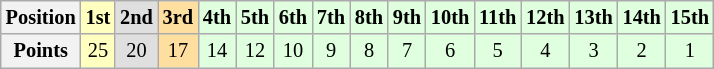<table class="wikitable" style="font-size: 85%;">
<tr>
<th>Position</th>
<td align="center" style="background-color:#ffffbf;"><strong>1st</strong></td>
<td align="center" style="background-color:#dfdfdf;"><strong>2nd</strong></td>
<td align="center" style="background-color:#ffdf9f;"><strong>3rd</strong></td>
<td align="center" style="background-color:#dfffdf;"><strong>4th</strong></td>
<td align="center" style="background-color:#dfffdf;"><strong>5th</strong></td>
<td align="center" style="background-color:#dfffdf;"><strong>6th</strong></td>
<td align="center" style="background-color:#dfffdf;"><strong>7th</strong></td>
<td align="center" style="background-color:#dfffdf;"><strong>8th</strong></td>
<td align="center" style="background-color:#dfffdf;"><strong>9th</strong></td>
<td align="center" style="background-color:#dfffdf;"><strong>10th</strong></td>
<td align="center" style="background-color:#dfffdf;"><strong>11th</strong></td>
<td align="center" style="background-color:#dfffdf;"><strong>12th</strong></td>
<td align="center" style="background-color:#dfffdf;"><strong>13th</strong></td>
<td align="center" style="background-color:#dfffdf;"><strong>14th</strong></td>
<td align="center" style="background-color:#dfffdf;"><strong>15th</strong></td>
</tr>
<tr>
<th>Points</th>
<td align="center" style="background:#ffffbf;">25</td>
<td align="center" style="background:#dfdfdf;">20</td>
<td align="center" style="background:#ffdf9f;">17</td>
<td align="center" style="background:#dfffdf;">14</td>
<td align="center" style="background:#dfffdf;">12</td>
<td align="center" style="background:#dfffdf;">10</td>
<td align="center" style="background:#dfffdf;">9</td>
<td align="center" style="background:#dfffdf;">8</td>
<td align="center" style="background:#dfffdf;">7</td>
<td align="center" style="background:#dfffdf;">6</td>
<td align="center" style="background:#dfffdf;">5</td>
<td align="center" style="background:#dfffdf;">4</td>
<td align="center" style="background:#dfffdf;">3</td>
<td align="center" style="background:#dfffdf;">2</td>
<td align="center" style="background:#dfffdf;">1</td>
</tr>
</table>
